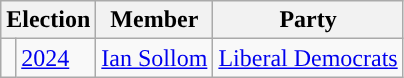<table class="wikitable">
<tr>
<th colspan="2">Election</th>
<th>Member</th>
<th>Party</th>
</tr>
<tr>
<td style="color:inherit;background-color: "></td>
<td><a href='#'>2024</a></td>
<td><a href='#'>Ian Sollom</a></td>
<td><a href='#'>Liberal Democrats</a></td>
</tr>
</table>
